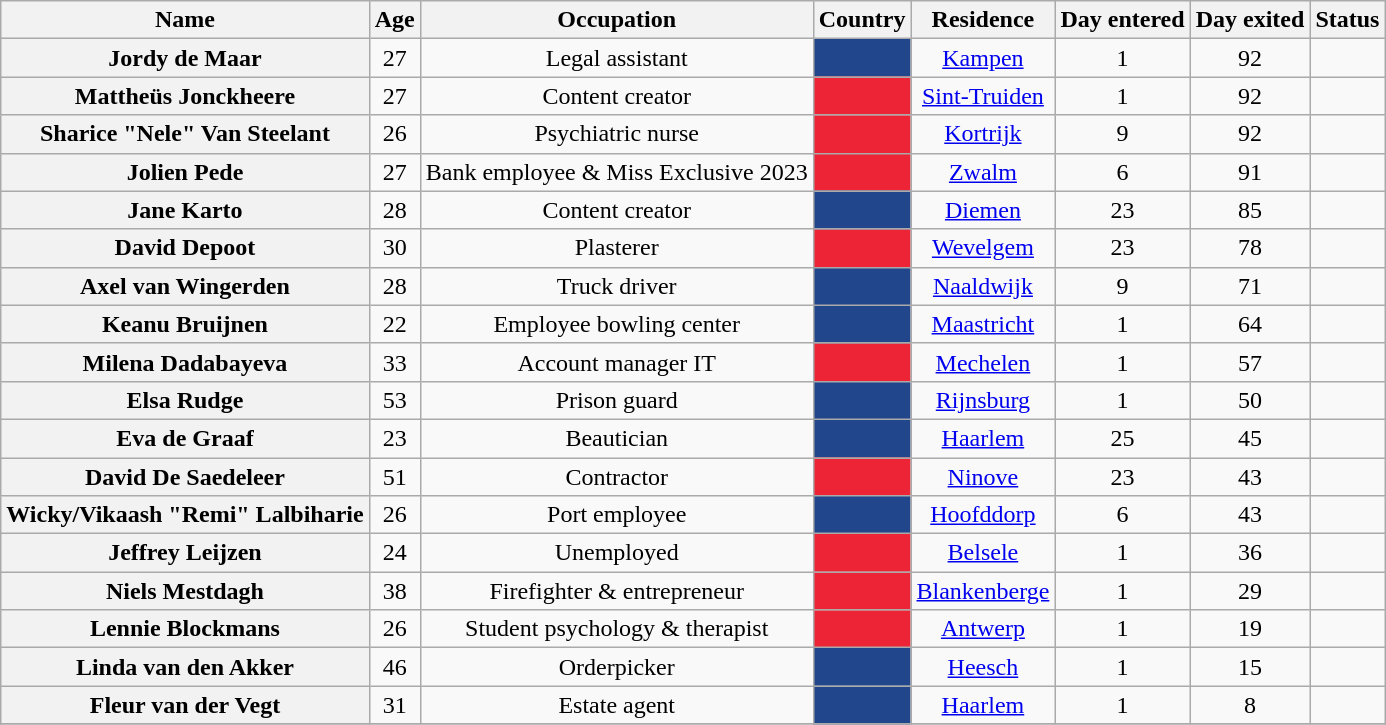<table class="wikitable sortable" style="text-align:center;">
<tr>
<th>Name</th>
<th>Age</th>
<th>Occupation</th>
<th>Country</th>
<th>Residence</th>
<th>Day entered</th>
<th>Day exited</th>
<th>Status</th>
</tr>
<tr>
<th>Jordy de Maar</th>
<td>27</td>
<td>Legal assistant</td>
<td style="background:#21468B"></td>
<td><a href='#'>Kampen</a></td>
<td>1</td>
<td>92</td>
<td></td>
</tr>
<tr>
<th>Mattheüs Jonckheere</th>
<td>27</td>
<td>Content creator</td>
<td style="background:#ED2436"></td>
<td><a href='#'>Sint-Truiden</a></td>
<td>1</td>
<td>92</td>
<td></td>
</tr>
<tr>
<th>Sharice "Nele" Van Steelant</th>
<td>26</td>
<td>Psychiatric nurse</td>
<td style="background:#ED2436"></td>
<td><a href='#'>Kortrijk</a></td>
<td>9</td>
<td>92</td>
<td></td>
</tr>
<tr>
<th>Jolien Pede</th>
<td>27</td>
<td>Bank employee & Miss Exclusive 2023</td>
<td style="background:#ED2436"></td>
<td><a href='#'>Zwalm</a></td>
<td>6</td>
<td>91</td>
<td></td>
</tr>
<tr>
<th>Jane Karto</th>
<td>28</td>
<td>Content creator</td>
<td style="background:#21468B"></td>
<td><a href='#'>Diemen</a></td>
<td>23</td>
<td>85</td>
<td></td>
</tr>
<tr>
<th>David Depoot</th>
<td>30</td>
<td>Plasterer</td>
<td style="background:#ED2436"></td>
<td><a href='#'>Wevelgem</a></td>
<td>23</td>
<td>78</td>
<td></td>
</tr>
<tr>
<th>Axel van Wingerden</th>
<td>28</td>
<td>Truck driver</td>
<td style="background:#21468B"></td>
<td><a href='#'>Naaldwijk</a></td>
<td>9</td>
<td>71</td>
<td></td>
</tr>
<tr>
<th>Keanu Bruijnen</th>
<td>22</td>
<td>Employee bowling center</td>
<td style="background:#21468B"></td>
<td><a href='#'>Maastricht</a></td>
<td>1</td>
<td>64</td>
<td></td>
</tr>
<tr>
<th>Milena Dadabayeva</th>
<td>33</td>
<td>Account manager IT</td>
<td style="background:#ED2436"></td>
<td><a href='#'>Mechelen</a></td>
<td>1</td>
<td>57</td>
<td></td>
</tr>
<tr>
<th>Elsa Rudge</th>
<td>53</td>
<td>Prison guard</td>
<td style="background:#21468B"></td>
<td><a href='#'>Rijnsburg</a></td>
<td>1</td>
<td>50</td>
<td></td>
</tr>
<tr>
<th>Eva de Graaf</th>
<td>23</td>
<td>Beautician</td>
<td style="background:#21468B"></td>
<td><a href='#'>Haarlem</a></td>
<td>25</td>
<td>45</td>
<td></td>
</tr>
<tr>
<th>David De Saedeleer</th>
<td>51</td>
<td>Contractor</td>
<td style="background:#ED2436"></td>
<td><a href='#'>Ninove</a></td>
<td>23</td>
<td>43</td>
<td></td>
</tr>
<tr>
<th>Wicky/Vikaash "Remi" Lalbiharie</th>
<td>26</td>
<td>Port employee</td>
<td style="background:#21468B"></td>
<td><a href='#'>Hoofddorp</a></td>
<td>6</td>
<td>43</td>
<td></td>
</tr>
<tr>
<th>Jeffrey Leijzen</th>
<td>24</td>
<td>Unemployed</td>
<td style="background:#ED2436"></td>
<td><a href='#'>Belsele</a></td>
<td>1</td>
<td>36</td>
<td></td>
</tr>
<tr>
<th>Niels Mestdagh</th>
<td>38</td>
<td>Firefighter & entrepreneur</td>
<td style="background:#ED2436"></td>
<td><a href='#'>Blankenberge</a></td>
<td>1</td>
<td>29</td>
<td></td>
</tr>
<tr>
<th>Lennie Blockmans</th>
<td>26</td>
<td>Student psychology & therapist</td>
<td style="background:#ED2436"></td>
<td><a href='#'>Antwerp</a></td>
<td>1</td>
<td>19</td>
<td></td>
</tr>
<tr>
<th>Linda van den Akker</th>
<td>46</td>
<td>Orderpicker</td>
<td style="background:#21468B"></td>
<td><a href='#'>Heesch</a></td>
<td>1</td>
<td>15</td>
<td></td>
</tr>
<tr>
<th>Fleur van der Vegt</th>
<td>31</td>
<td>Estate agent</td>
<td style="background:#21468B"></td>
<td><a href='#'>Haarlem</a></td>
<td>1</td>
<td>8</td>
<td></td>
</tr>
<tr>
</tr>
</table>
